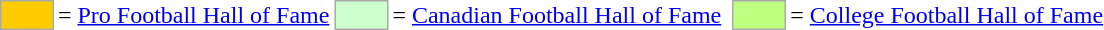<table style="margin:0.2em auto;">
<tr>
<td style="background-color:#FFCC00; border:1px solid #aaaaaa; width:2em;"></td>
<td>= <a href='#'>Pro Football Hall of Fame</a></td>
<td style="background-color:#CCFFCC; border:1px solid #aaaaaa; width:2em;"></td>
<td>= <a href='#'>Canadian Football Hall of Fame</a></td>
<td></td>
<td style="background-color:#BFFF7F; border:1px solid #aaaaaa; width:2em;"></td>
<td>= <a href='#'>College Football Hall of Fame</a></td>
<td></td>
</tr>
</table>
